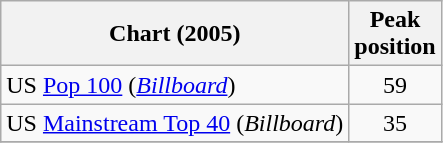<table class="wikitable">
<tr>
<th>Chart (2005)</th>
<th>Peak<br>position</th>
</tr>
<tr>
<td>US <a href='#'>Pop 100</a> (<em><a href='#'>Billboard</a></em>)</td>
<td align="center">59</td>
</tr>
<tr>
<td>US <a href='#'>Mainstream Top 40</a> (<em>Billboard</em>)</td>
<td align="center">35</td>
</tr>
<tr>
</tr>
</table>
